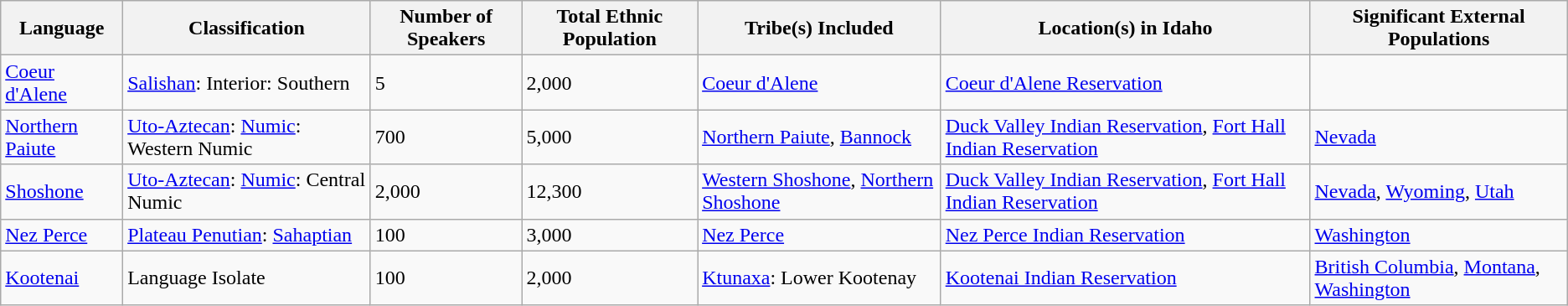<table class="wikitable sortable">
<tr>
<th>Language</th>
<th>Classification</th>
<th>Number of Speakers</th>
<th>Total Ethnic Population</th>
<th>Tribe(s) Included</th>
<th>Location(s) in Idaho</th>
<th>Significant External Populations</th>
</tr>
<tr>
<td><a href='#'>Coeur d'Alene</a></td>
<td><a href='#'>Salishan</a>: Interior: Southern</td>
<td>5</td>
<td>2,000</td>
<td><a href='#'>Coeur d'Alene</a></td>
<td><a href='#'>Coeur d'Alene Reservation</a></td>
<td></td>
</tr>
<tr>
<td><a href='#'>Northern Paiute</a></td>
<td><a href='#'>Uto-Aztecan</a>: <a href='#'>Numic</a>: Western Numic</td>
<td>700</td>
<td>5,000</td>
<td><a href='#'>Northern Paiute</a>, <a href='#'>Bannock</a></td>
<td><a href='#'>Duck Valley Indian Reservation</a>, <a href='#'>Fort Hall Indian Reservation</a></td>
<td><a href='#'>Nevada</a></td>
</tr>
<tr>
<td><a href='#'>Shoshone</a></td>
<td><a href='#'>Uto-Aztecan</a>: <a href='#'>Numic</a>: Central Numic</td>
<td>2,000</td>
<td>12,300</td>
<td><a href='#'>Western Shoshone</a>, <a href='#'>Northern Shoshone</a></td>
<td><a href='#'>Duck Valley Indian Reservation</a>, <a href='#'>Fort Hall Indian Reservation</a></td>
<td><a href='#'>Nevada</a>, <a href='#'>Wyoming</a>, <a href='#'>Utah</a></td>
</tr>
<tr>
<td><a href='#'>Nez Perce</a></td>
<td><a href='#'>Plateau Penutian</a>: <a href='#'>Sahaptian</a></td>
<td>100</td>
<td>3,000</td>
<td><a href='#'>Nez Perce</a></td>
<td><a href='#'>Nez Perce Indian Reservation</a></td>
<td><a href='#'>Washington</a></td>
</tr>
<tr>
<td><a href='#'>Kootenai</a></td>
<td>Language Isolate</td>
<td>100</td>
<td>2,000</td>
<td><a href='#'>Ktunaxa</a>: Lower Kootenay</td>
<td><a href='#'>Kootenai Indian Reservation</a></td>
<td><a href='#'>British Columbia</a>, <a href='#'>Montana</a>, <a href='#'>Washington</a></td>
</tr>
</table>
